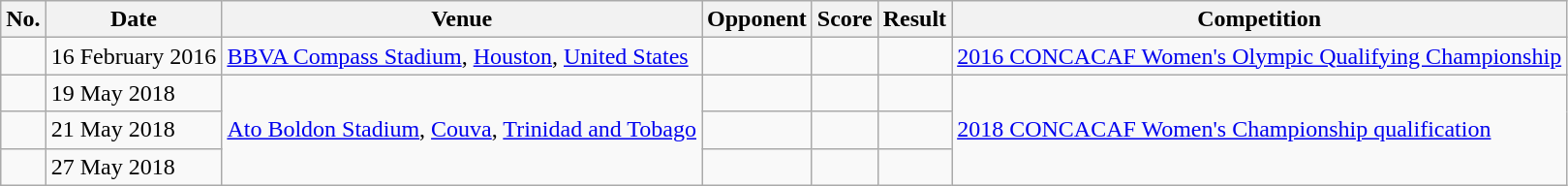<table class="wikitable">
<tr>
<th>No.</th>
<th>Date</th>
<th>Venue</th>
<th>Opponent</th>
<th>Score</th>
<th>Result</th>
<th>Competition</th>
</tr>
<tr>
<td></td>
<td>16 February 2016</td>
<td><a href='#'>BBVA Compass Stadium</a>, <a href='#'>Houston</a>, <a href='#'>United States</a></td>
<td></td>
<td></td>
<td></td>
<td><a href='#'>2016 CONCACAF Women's Olympic Qualifying Championship</a></td>
</tr>
<tr>
<td></td>
<td>19 May 2018</td>
<td rowspan=3><a href='#'>Ato Boldon Stadium</a>, <a href='#'>Couva</a>, <a href='#'>Trinidad and Tobago</a></td>
<td></td>
<td></td>
<td></td>
<td rowspan=3><a href='#'>2018 CONCACAF Women's Championship qualification</a></td>
</tr>
<tr>
<td></td>
<td>21 May 2018</td>
<td></td>
<td></td>
<td></td>
</tr>
<tr>
<td></td>
<td>27 May 2018</td>
<td></td>
<td></td>
<td></td>
</tr>
</table>
